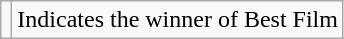<table class="wikitable">
<tr>
<td height:20px; width:20px"></td>
<td> Indicates the winner of Best Film</td>
</tr>
</table>
